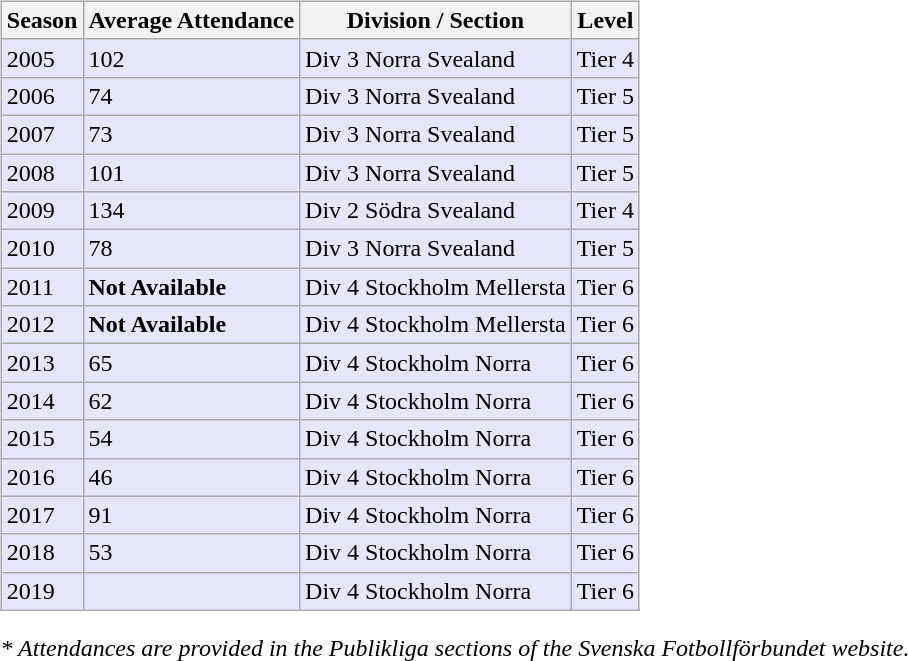<table>
<tr>
<td valign="top" width=0%><br><table class="wikitable">
<tr style="background:#f0f6fa;">
<th><strong>Season</strong></th>
<th><strong>Average Attendance</strong></th>
<th><strong>Division / Section</strong></th>
<th><strong>Level</strong></th>
</tr>
<tr>
<td style="background:#E6E6FA;">2005</td>
<td style="background:#E6E6FA;">102</td>
<td style="background:#E6E6FA;">Div 3 Norra Svealand</td>
<td style="background:#E6E6FA;">Tier 4</td>
</tr>
<tr>
<td style="background:#E6E6FA;">2006</td>
<td style="background:#E6E6FA;">74</td>
<td style="background:#E6E6FA;">Div 3 Norra Svealand</td>
<td style="background:#E6E6FA;">Tier 5</td>
</tr>
<tr>
<td style="background:#E6E6FA;">2007</td>
<td style="background:#E6E6FA;">73</td>
<td style="background:#E6E6FA;">Div 3 Norra Svealand</td>
<td style="background:#E6E6FA;">Tier 5</td>
</tr>
<tr>
<td style="background:#E6E6FA;">2008</td>
<td style="background:#E6E6FA;">101</td>
<td style="background:#E6E6FA;">Div 3 Norra Svealand</td>
<td style="background:#E6E6FA;">Tier 5</td>
</tr>
<tr>
<td style="background:#E6E6FA;">2009</td>
<td style="background:#E6E6FA;">134</td>
<td style="background:#E6E6FA;">Div 2 Södra Svealand</td>
<td style="background:#E6E6FA;">Tier 4</td>
</tr>
<tr>
<td style="background:#E6E6FA;">2010</td>
<td style="background:#E6E6FA;">78</td>
<td style="background:#E6E6FA;">Div 3 Norra Svealand</td>
<td style="background:#E6E6FA;">Tier 5</td>
</tr>
<tr>
<td style="background:#E6E6FA;">2011</td>
<td style="background:#E6E6FA;"><strong>Not Available</strong></td>
<td style="background:#E6E6FA;">Div 4 Stockholm Mellersta</td>
<td style="background:#E6E6FA;">Tier 6</td>
</tr>
<tr>
<td style="background:#E6E6FA;">2012</td>
<td style="background:#E6E6FA;"><strong>Not Available</strong></td>
<td style="background:#E6E6FA;">Div 4 Stockholm Mellersta</td>
<td style="background:#E6E6FA;">Tier 6</td>
</tr>
<tr>
<td style="background:#E6E6FA;">2013</td>
<td style="background:#E6E6FA;">65</td>
<td style="background:#E6E6FA;">Div 4 Stockholm Norra</td>
<td style="background:#E6E6FA;">Tier 6</td>
</tr>
<tr>
<td style="background:#E6E6FA;">2014</td>
<td style="background:#E6E6FA;">62</td>
<td style="background:#E6E6FA;">Div 4 Stockholm Norra</td>
<td style="background:#E6E6FA;">Tier 6</td>
</tr>
<tr>
<td style="background:#E6E6FA;">2015</td>
<td style="background:#E6E6FA;">54</td>
<td style="background:#E6E6FA;">Div 4 Stockholm Norra</td>
<td style="background:#E6E6FA;">Tier 6</td>
</tr>
<tr>
<td style="background:#E6E6FA;">2016</td>
<td style="background:#E6E6FA;">46</td>
<td style="background:#E6E6FA;">Div 4 Stockholm Norra</td>
<td style="background:#E6E6FA;">Tier 6</td>
</tr>
<tr>
<td style="background:#E6E6FA;">2017</td>
<td style="background:#E6E6FA;">91</td>
<td style="background:#E6E6FA;">Div 4 Stockholm Norra</td>
<td style="background:#E6E6FA;">Tier 6</td>
</tr>
<tr>
<td style="background:#E6E6FA;">2018</td>
<td style="background:#E6E6FA;">53</td>
<td style="background:#E6E6FA;">Div 4 Stockholm Norra</td>
<td style="background:#E6E6FA;">Tier 6</td>
</tr>
<tr>
<td style="background:#E6E6FA;">2019</td>
<td style="background:#E6E6FA;"></td>
<td style="background:#E6E6FA;">Div 4 Stockholm Norra</td>
<td style="background:#E6E6FA;">Tier 6</td>
</tr>
</table>
<em>* Attendances are provided in the Publikliga sections of the Svenska Fotbollförbundet website.</em> </td>
</tr>
</table>
